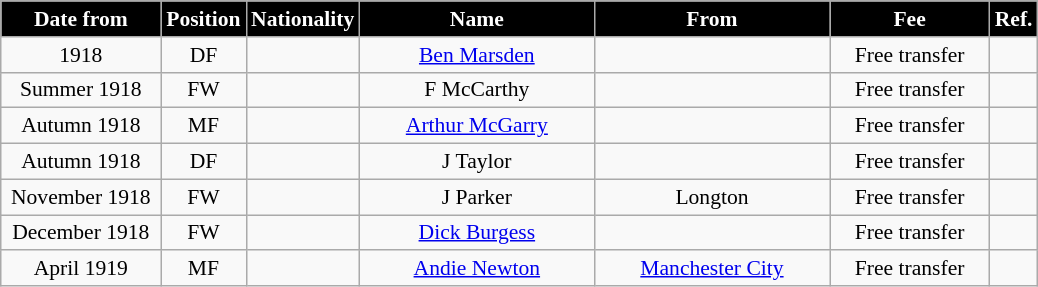<table class="wikitable" style="text-align:center; font-size:90%; ">
<tr>
<th style="background:#000000; color:white; width:100px;">Date from</th>
<th style="background:#000000; color:white; width:50px;">Position</th>
<th style="background:#000000; color:white; width:50px;">Nationality</th>
<th style="background:#000000; color:white; width:150px;">Name</th>
<th style="background:#000000; color:white; width:150px;">From</th>
<th style="background:#000000; color:white; width:100px;">Fee</th>
<th style="background:#000000; color:white; width:25px;">Ref.</th>
</tr>
<tr>
<td>1918</td>
<td>DF</td>
<td></td>
<td><a href='#'>Ben Marsden</a></td>
<td></td>
<td>Free transfer</td>
<td></td>
</tr>
<tr>
<td>Summer 1918</td>
<td>FW</td>
<td></td>
<td>F McCarthy</td>
<td></td>
<td>Free transfer</td>
<td></td>
</tr>
<tr>
<td>Autumn 1918</td>
<td>MF</td>
<td></td>
<td><a href='#'>Arthur McGarry</a></td>
<td></td>
<td>Free transfer</td>
<td></td>
</tr>
<tr>
<td>Autumn 1918</td>
<td>DF</td>
<td></td>
<td>J Taylor</td>
<td></td>
<td>Free transfer</td>
<td></td>
</tr>
<tr>
<td>November 1918</td>
<td>FW</td>
<td></td>
<td>J Parker</td>
<td>Longton</td>
<td>Free transfer</td>
<td></td>
</tr>
<tr>
<td>December 1918</td>
<td>FW</td>
<td></td>
<td><a href='#'>Dick Burgess</a></td>
<td></td>
<td>Free transfer</td>
<td></td>
</tr>
<tr>
<td>April 1919</td>
<td>MF</td>
<td></td>
<td><a href='#'>Andie Newton</a></td>
<td><a href='#'>Manchester City</a></td>
<td>Free transfer</td>
<td></td>
</tr>
</table>
